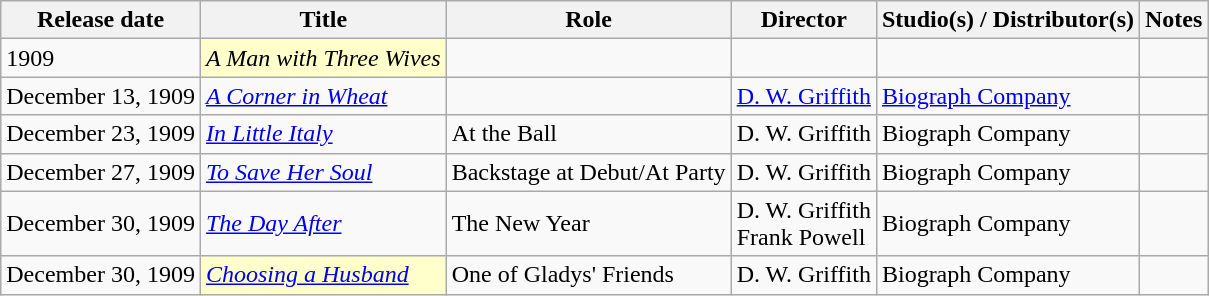<table class="wikitable plainrowheaders sortable">
<tr>
<th scope="col">Release date</th>
<th scope="col">Title</th>
<th scope="col">Role</th>
<th scope="col">Director</th>
<th scope="col">Studio(s) / Distributor(s)</th>
<th scope="col" class="unsortable">Notes</th>
</tr>
<tr>
<td>1909</td>
<td style="background:#ffc;"><em>A Man with Three Wives</em> </td>
<td></td>
<td></td>
<td></td>
<td></td>
</tr>
<tr>
<td>December 13, 1909</td>
<td><em><a href='#'>A Corner in Wheat</a></em></td>
<td></td>
<td><a href='#'>D. W. Griffith</a></td>
<td><a href='#'>Biograph Company</a></td>
<td></td>
</tr>
<tr>
<td>December 23, 1909</td>
<td><em><a href='#'>In Little Italy</a></em></td>
<td>At the Ball</td>
<td>D. W. Griffith</td>
<td>Biograph Company</td>
<td></td>
</tr>
<tr>
<td>December 27, 1909</td>
<td><em><a href='#'>To Save Her Soul</a></em></td>
<td>Backstage at Debut/At Party</td>
<td>D. W. Griffith</td>
<td>Biograph Company</td>
<td></td>
</tr>
<tr>
<td>December 30, 1909</td>
<td><em><a href='#'>The Day After</a></em></td>
<td>The New Year</td>
<td>D. W. Griffith <br> Frank Powell</td>
<td>Biograph Company</td>
<td></td>
</tr>
<tr>
<td>December 30, 1909</td>
<td style="background:#ffc;"><em><a href='#'>Choosing a Husband</a></em> </td>
<td>One of Gladys' Friends</td>
<td>D. W. Griffith</td>
<td>Biograph Company</td>
<td></td>
</tr>
</table>
